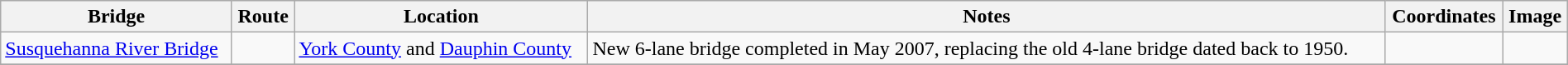<table class="wikitable" style="width:100%">
<tr>
<th>Bridge</th>
<th>Route</th>
<th>Location</th>
<th>Notes</th>
<th>Coordinates</th>
<th>Image</th>
</tr>
<tr>
<td><a href='#'>Susquehanna River Bridge</a></td>
<td></td>
<td><a href='#'>York County</a> and <a href='#'>Dauphin County</a></td>
<td>New 6-lane bridge completed in May 2007, replacing the old 4-lane bridge dated back to 1950.</td>
<td></td>
<td></td>
</tr>
<tr>
</tr>
</table>
